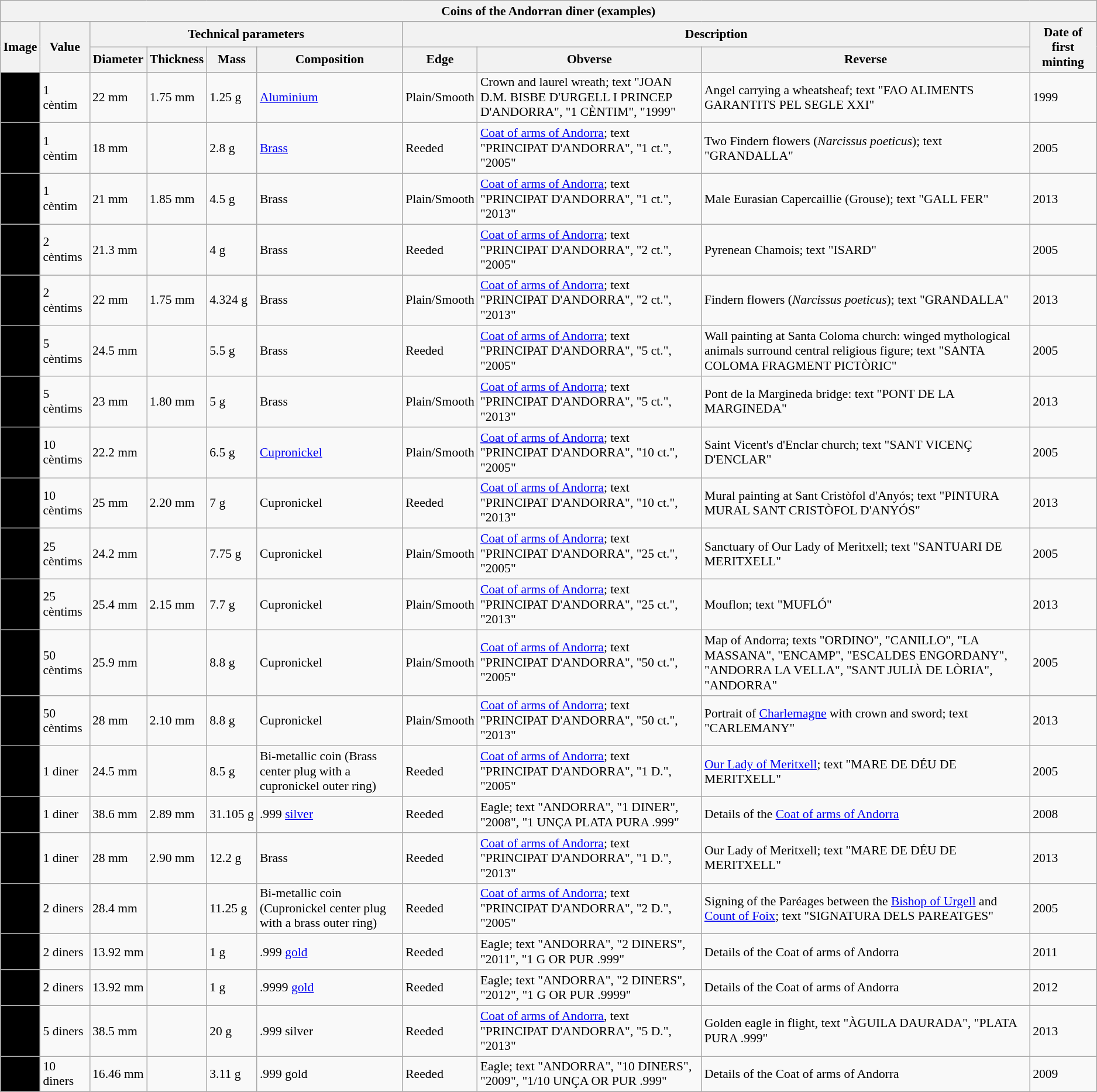<table class="wikitable" style="font-size: 90%">
<tr>
<th colspan="10">Coins of the Andorran diner (examples)</th>
</tr>
<tr>
<th rowspan="2">Image</th>
<th rowspan="2">Value</th>
<th colspan="4">Technical parameters</th>
<th colspan="3">Description</th>
<th rowspan="2">Date of first minting</th>
</tr>
<tr>
<th>Diameter</th>
<th>Thickness</th>
<th>Mass</th>
<th>Composition</th>
<th>Edge</th>
<th>Obverse</th>
<th>Reverse</th>
</tr>
<tr>
<td style="text-align:center; background:#000;"></td>
<td>1 cèntim</td>
<td>22 mm</td>
<td>1.75 mm</td>
<td>1.25 g</td>
<td><a href='#'>Aluminium</a></td>
<td>Plain/Smooth</td>
<td>Crown and laurel wreath; text "JOAN D.M. BISBE D'URGELL I PRINCEP D'ANDORRA", "1 CÈNTIM", "1999"</td>
<td>Angel carrying a wheatsheaf; text "FAO ALIMENTS GARANTITS PEL SEGLE XXI"</td>
<td>1999</td>
</tr>
<tr>
<td style="text-align:center; background:#000;"></td>
<td>1 cèntim</td>
<td>18 mm</td>
<td></td>
<td>2.8 g</td>
<td><a href='#'>Brass</a></td>
<td>Reeded</td>
<td><a href='#'>Coat of arms of Andorra</a>; text "PRINCIPAT D'ANDORRA", "1 ct.", "2005"</td>
<td>Two Findern flowers (<em>Narcissus poeticus</em>); text "GRANDALLA"</td>
<td>2005</td>
</tr>
<tr>
<td style="text-align:center; background:#000;"></td>
<td>1 cèntim</td>
<td>21 mm</td>
<td>1.85 mm</td>
<td>4.5 g</td>
<td>Brass</td>
<td>Plain/Smooth</td>
<td><a href='#'>Coat of arms of Andorra</a>; text "PRINCIPAT D'ANDORRA", "1 ct.", "2013"</td>
<td>Male Eurasian Capercaillie (Grouse); text "GALL FER"</td>
<td>2013</td>
</tr>
<tr>
<td style="text-align:center; background:#000;"></td>
<td>2 cèntims</td>
<td>21.3 mm</td>
<td></td>
<td>4 g</td>
<td>Brass</td>
<td>Reeded</td>
<td><a href='#'>Coat of arms of Andorra</a>; text "PRINCIPAT D'ANDORRA", "2 ct.", "2005"</td>
<td>Pyrenean Chamois; text "ISARD"</td>
<td>2005</td>
</tr>
<tr>
<td style="text-align:center; background:#000;"></td>
<td>2 cèntims</td>
<td>22 mm</td>
<td>1.75 mm</td>
<td>4.324 g</td>
<td>Brass</td>
<td>Plain/Smooth</td>
<td><a href='#'>Coat of arms of Andorra</a>; text "PRINCIPAT D'ANDORRA", "2 ct.", "2013"</td>
<td>Findern flowers (<em>Narcissus poeticus</em>); text "GRANDALLA"</td>
<td>2013</td>
</tr>
<tr>
<td style="text-align:center; background:#000;"></td>
<td>5 cèntims</td>
<td>24.5 mm</td>
<td></td>
<td>5.5 g</td>
<td>Brass</td>
<td>Reeded</td>
<td><a href='#'>Coat of arms of Andorra</a>; text "PRINCIPAT D'ANDORRA", "5 ct.", "2005"</td>
<td>Wall painting at Santa Coloma church: winged mythological animals surround central religious figure; text "SANTA COLOMA FRAGMENT PICTÒRIC"</td>
<td>2005</td>
</tr>
<tr>
<td style="text-align:center; background:#000;"></td>
<td>5 cèntims</td>
<td>23 mm</td>
<td>1.80 mm</td>
<td>5 g</td>
<td>Brass</td>
<td>Plain/Smooth</td>
<td><a href='#'>Coat of arms of Andorra</a>; text "PRINCIPAT D'ANDORRA", "5 ct.", "2013"</td>
<td>Pont de la Margineda bridge: text "PONT DE LA MARGINEDA"</td>
<td>2013</td>
</tr>
<tr>
<td style="text-align:center; background:#000;"></td>
<td>10 cèntims</td>
<td>22.2 mm</td>
<td></td>
<td>6.5 g</td>
<td><a href='#'>Cupronickel</a></td>
<td>Plain/Smooth</td>
<td><a href='#'>Coat of arms of Andorra</a>; text "PRINCIPAT D'ANDORRA", "10 ct.", "2005"</td>
<td>Saint Vicent's d'Enclar church; text "SANT VICENÇ D'ENCLAR"</td>
<td>2005</td>
</tr>
<tr>
<td style="text-align:center; background:#000;"></td>
<td>10 cèntims</td>
<td>25 mm</td>
<td>2.20 mm</td>
<td>7 g</td>
<td>Cupronickel</td>
<td>Reeded</td>
<td><a href='#'>Coat of arms of Andorra</a>; text "PRINCIPAT D'ANDORRA", "10 ct.", "2013"</td>
<td>Mural painting at Sant Cristòfol d'Anyós; text "PINTURA MURAL SANT CRISTÒFOL D'ANYÓS"</td>
<td>2013</td>
</tr>
<tr>
<td style="text-align:center; background:#000;"></td>
<td>25 cèntims</td>
<td>24.2 mm</td>
<td></td>
<td>7.75 g</td>
<td>Cupronickel</td>
<td>Plain/Smooth</td>
<td><a href='#'>Coat of arms of Andorra</a>; text "PRINCIPAT D'ANDORRA", "25 ct.", "2005"</td>
<td>Sanctuary of Our Lady of Meritxell; text "SANTUARI DE MERITXELL"</td>
<td>2005</td>
</tr>
<tr>
<td style="text-align:center; background:#000;"></td>
<td>25 cèntims</td>
<td>25.4 mm</td>
<td>2.15 mm</td>
<td>7.7 g</td>
<td>Cupronickel</td>
<td>Plain/Smooth</td>
<td><a href='#'>Coat of arms of Andorra</a>; text "PRINCIPAT D'ANDORRA", "25 ct.", "2013"</td>
<td>Mouflon; text "MUFLÓ"</td>
<td>2013</td>
</tr>
<tr>
<td style="text-align:center; background:#000;"></td>
<td>50 cèntims</td>
<td>25.9 mm</td>
<td></td>
<td>8.8 g</td>
<td>Cupronickel</td>
<td>Plain/Smooth</td>
<td><a href='#'>Coat of arms of Andorra</a>; text "PRINCIPAT D'ANDORRA", "50 ct.", "2005"</td>
<td>Map of Andorra; texts "ORDINO", "CANILLO", "LA MASSANA", "ENCAMP", "ESCALDES ENGORDANY", "ANDORRA LA VELLA", "SANT JULIÀ DE LÒRIA", "ANDORRA"</td>
<td>2005</td>
</tr>
<tr>
<td style="text-align:center; background:#000;"></td>
<td>50 cèntims</td>
<td>28 mm</td>
<td>2.10 mm</td>
<td>8.8 g</td>
<td>Cupronickel</td>
<td>Plain/Smooth</td>
<td><a href='#'>Coat of arms of Andorra</a>; text "PRINCIPAT D'ANDORRA", "50 ct.", "2013"</td>
<td>Portrait of <a href='#'>Charlemagne</a> with crown and sword; text "CARLEMANY"</td>
<td>2013</td>
</tr>
<tr>
<td style="text-align:center; background:#000;"></td>
<td>1 diner</td>
<td>24.5 mm</td>
<td></td>
<td>8.5 g</td>
<td>Bi-metallic coin (Brass center plug with a cupronickel outer ring)</td>
<td>Reeded</td>
<td><a href='#'>Coat of arms of Andorra</a>; text "PRINCIPAT D'ANDORRA", "1 D.", "2005"</td>
<td><a href='#'>Our Lady of Meritxell</a>; text "MARE DE DÉU DE MERITXELL"</td>
<td>2005</td>
</tr>
<tr>
<td style="text-align:center; background:#000;"></td>
<td>1 diner</td>
<td>38.6 mm</td>
<td>2.89 mm</td>
<td>31.105 g</td>
<td>.999 <a href='#'>silver</a></td>
<td>Reeded</td>
<td>Eagle; text "ANDORRA", "1 DINER", "2008", "1 UNÇA PLATA PURA .999"</td>
<td>Details of the <a href='#'>Coat of arms of Andorra</a></td>
<td>2008</td>
</tr>
<tr>
<td style="text-align:center; background:#000;"></td>
<td>1 diner</td>
<td>28 mm</td>
<td>2.90 mm</td>
<td>12.2 g</td>
<td>Brass</td>
<td>Reeded</td>
<td><a href='#'>Coat of arms of Andorra</a>; text "PRINCIPAT D'ANDORRA", "1 D.", "2013"</td>
<td>Our Lady of Meritxell; text "MARE DE DÉU DE MERITXELL"</td>
<td>2013</td>
</tr>
<tr>
<td style="text-align:center; background:#000;"></td>
<td>2 diners</td>
<td>28.4 mm</td>
<td></td>
<td>11.25 g</td>
<td>Bi-metallic coin (Cupronickel center plug with a brass outer ring)</td>
<td>Reeded</td>
<td><a href='#'>Coat of arms of Andorra</a>; text "PRINCIPAT D'ANDORRA", "2 D.", "2005"</td>
<td>Signing of the Paréages between the <a href='#'>Bishop of Urgell</a> and <a href='#'>Count of Foix</a>; text "SIGNATURA DELS PAREATGES"</td>
<td>2005</td>
</tr>
<tr>
<td style="text-align:center; background:#000;"></td>
<td>2 diners</td>
<td>13.92 mm</td>
<td></td>
<td>1 g</td>
<td>.999 <a href='#'>gold</a></td>
<td>Reeded</td>
<td>Eagle; text "ANDORRA", "2 DINERS", "2011", "1 G OR PUR .999"</td>
<td>Details of the Coat of arms of Andorra</td>
<td>2011</td>
</tr>
<tr>
<td style="text-align:center; background:#000;"></td>
<td>2 diners</td>
<td>13.92 mm</td>
<td></td>
<td>1 g</td>
<td>.9999 <a href='#'>gold</a></td>
<td>Reeded</td>
<td>Eagle; text "ANDORRA", "2 DINERS", "2012", "1 G OR PUR .9999"</td>
<td>Details of the Coat of arms of Andorra</td>
<td>2012</td>
</tr>
<tr>
</tr>
<tr>
<td style="text-align:center; background:#000;"></td>
<td>5 diners</td>
<td>38.5 mm</td>
<td></td>
<td>20 g</td>
<td>.999 silver</td>
<td>Reeded</td>
<td><a href='#'>Coat of arms of Andorra</a>, text "PRINCIPAT D'ANDORRA", "5 D.", "2013"</td>
<td>Golden eagle in flight, text "ÀGUILA DAURADA", "PLATA PURA .999"</td>
<td>2013</td>
</tr>
<tr>
<td style="text-align:center; background:#000;"></td>
<td>10 diners</td>
<td>16.46 mm</td>
<td></td>
<td>3.11 g</td>
<td>.999 gold</td>
<td>Reeded</td>
<td>Eagle; text "ANDORRA", "10 DINERS", "2009", "1/10 UNÇA OR PUR .999"</td>
<td>Details of the Coat of arms of Andorra</td>
<td>2009</td>
</tr>
</table>
